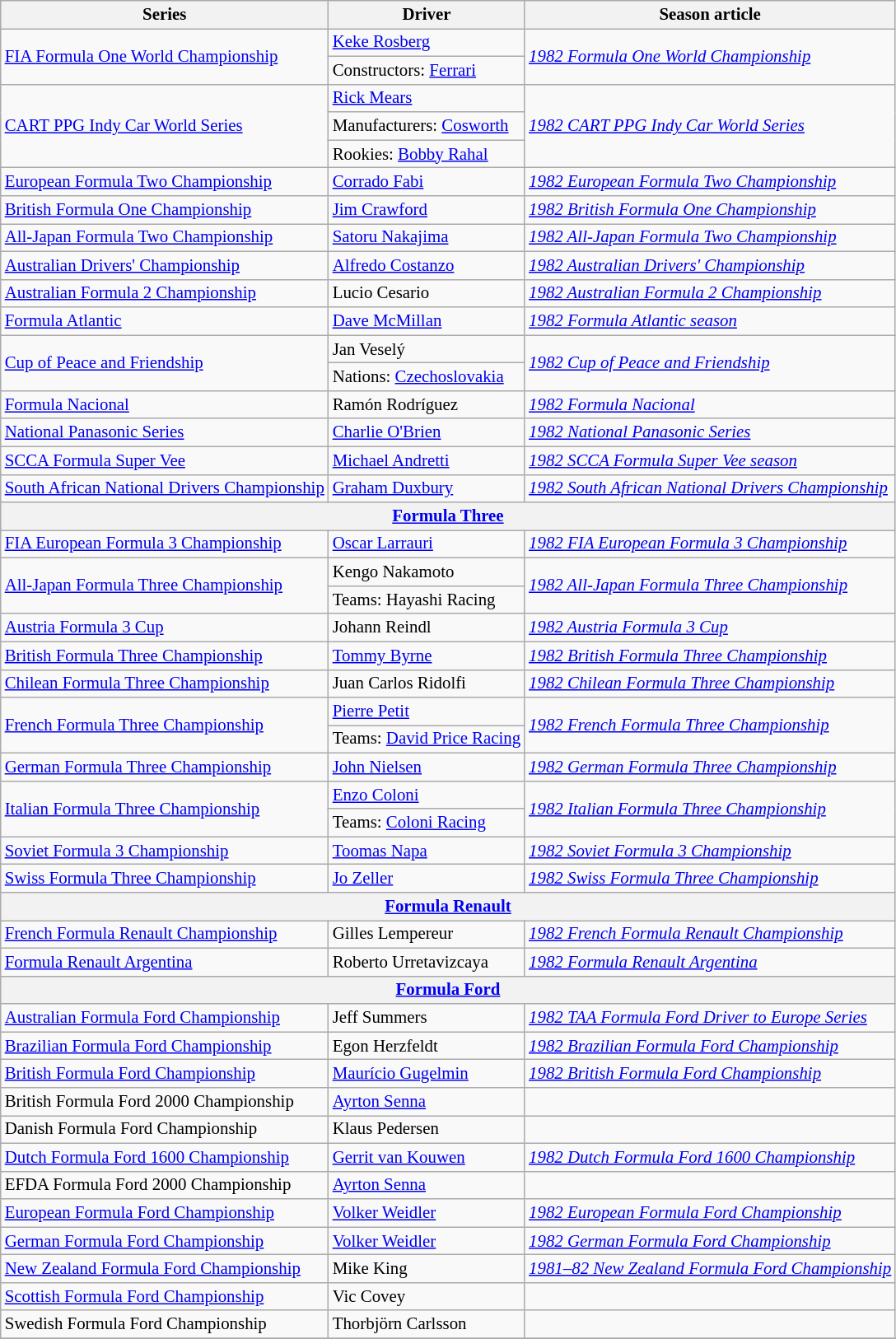<table class="wikitable" style="font-size: 87%;">
<tr>
<th>Series</th>
<th>Driver</th>
<th>Season article</th>
</tr>
<tr>
<td rowspan=2><a href='#'>FIA Formula One World Championship</a></td>
<td> <a href='#'>Keke Rosberg</a></td>
<td rowspan=2><em><a href='#'>1982 Formula One World Championship</a></em></td>
</tr>
<tr>
<td>Constructors:  <a href='#'>Ferrari</a></td>
</tr>
<tr>
<td rowspan=3><a href='#'>CART PPG Indy Car World Series</a></td>
<td> <a href='#'>Rick Mears</a></td>
<td rowspan=3><em><a href='#'>1982 CART PPG Indy Car World Series</a></em></td>
</tr>
<tr>
<td>Manufacturers:  <a href='#'>Cosworth</a></td>
</tr>
<tr>
<td>Rookies:  <a href='#'>Bobby Rahal</a></td>
</tr>
<tr>
<td><a href='#'>European Formula Two Championship</a></td>
<td> <a href='#'>Corrado Fabi</a></td>
<td><em><a href='#'>1982 European Formula Two Championship</a></em></td>
</tr>
<tr>
<td><a href='#'>British Formula One Championship</a></td>
<td> <a href='#'>Jim Crawford</a></td>
<td><em><a href='#'>1982 British Formula One Championship</a></em></td>
</tr>
<tr>
<td><a href='#'>All-Japan Formula Two Championship</a></td>
<td> <a href='#'>Satoru Nakajima</a></td>
<td><em><a href='#'>1982 All-Japan Formula Two Championship</a></em></td>
</tr>
<tr>
<td><a href='#'>Australian Drivers' Championship</a></td>
<td> <a href='#'>Alfredo Costanzo</a></td>
<td><em><a href='#'>1982 Australian Drivers' Championship</a></em></td>
</tr>
<tr>
<td><a href='#'>Australian Formula 2 Championship</a></td>
<td> Lucio Cesario</td>
<td><em><a href='#'>1982 Australian Formula 2 Championship</a></em></td>
</tr>
<tr>
<td><a href='#'>Formula Atlantic</a></td>
<td> <a href='#'>Dave McMillan</a></td>
<td><em><a href='#'>1982 Formula Atlantic season</a></em></td>
</tr>
<tr>
<td rowspan=2><a href='#'>Cup of Peace and Friendship</a></td>
<td> Jan Veselý</td>
<td rowspan=2><em><a href='#'>1982 Cup of Peace and Friendship</a></em></td>
</tr>
<tr>
<td>Nations:  <a href='#'>Czechoslovakia</a></td>
</tr>
<tr>
<td><a href='#'>Formula Nacional</a></td>
<td> Ramón Rodríguez</td>
<td><em><a href='#'>1982 Formula Nacional</a></em></td>
</tr>
<tr>
<td><a href='#'>National Panasonic Series</a></td>
<td> <a href='#'>Charlie O'Brien</a></td>
<td><em><a href='#'>1982 National Panasonic Series</a></em></td>
</tr>
<tr>
<td><a href='#'>SCCA Formula Super Vee</a></td>
<td> <a href='#'>Michael Andretti</a></td>
<td><em><a href='#'>1982 SCCA Formula Super Vee season</a></em></td>
</tr>
<tr>
<td><a href='#'>South African National Drivers Championship</a></td>
<td> <a href='#'>Graham Duxbury</a></td>
<td><em><a href='#'>1982 South African National Drivers Championship</a></em></td>
</tr>
<tr>
<th colspan=3><a href='#'>Formula Three</a></th>
</tr>
<tr>
<td><a href='#'>FIA European Formula 3 Championship</a></td>
<td> <a href='#'>Oscar Larrauri</a></td>
<td><em><a href='#'>1982 FIA European Formula 3 Championship</a></em></td>
</tr>
<tr>
<td rowspan="2"><a href='#'>All-Japan Formula Three Championship</a></td>
<td> Kengo Nakamoto</td>
<td rowspan="2"><em><a href='#'>1982 All-Japan Formula Three Championship</a></em></td>
</tr>
<tr>
<td>Teams:  Hayashi Racing</td>
</tr>
<tr>
<td><a href='#'>Austria Formula 3 Cup</a></td>
<td> Johann Reindl</td>
<td><em><a href='#'>1982 Austria Formula 3 Cup</a></em></td>
</tr>
<tr>
<td><a href='#'>British Formula Three Championship</a></td>
<td> <a href='#'>Tommy Byrne</a></td>
<td><em><a href='#'>1982 British Formula Three Championship</a></em></td>
</tr>
<tr>
<td><a href='#'>Chilean Formula Three Championship</a></td>
<td> Juan Carlos Ridolfi</td>
<td><em><a href='#'>1982 Chilean Formula Three Championship</a></em></td>
</tr>
<tr>
<td rowspan=2><a href='#'>French Formula Three Championship</a></td>
<td> <a href='#'>Pierre Petit</a></td>
<td rowspan=2><em><a href='#'>1982 French Formula Three Championship</a></em></td>
</tr>
<tr>
<td>Teams:  <a href='#'>David Price Racing</a></td>
</tr>
<tr>
<td><a href='#'>German Formula Three Championship</a></td>
<td> <a href='#'>John Nielsen</a></td>
<td><em><a href='#'>1982 German Formula Three Championship</a></em></td>
</tr>
<tr>
<td rowspan=2><a href='#'>Italian Formula Three Championship</a></td>
<td> <a href='#'>Enzo Coloni</a></td>
<td rowspan=2><em><a href='#'>1982 Italian Formula Three Championship</a></em></td>
</tr>
<tr>
<td>Teams:  <a href='#'>Coloni Racing</a></td>
</tr>
<tr>
<td><a href='#'>Soviet Formula 3 Championship</a></td>
<td> <a href='#'>Toomas Napa</a></td>
<td><em><a href='#'>1982 Soviet Formula 3 Championship</a></em></td>
</tr>
<tr>
<td><a href='#'>Swiss Formula Three Championship</a></td>
<td> <a href='#'>Jo Zeller</a></td>
<td><em><a href='#'>1982 Swiss Formula Three Championship</a></em></td>
</tr>
<tr>
<th colspan=3><a href='#'>Formula Renault</a></th>
</tr>
<tr>
<td><a href='#'>French Formula Renault Championship</a></td>
<td> Gilles Lempereur</td>
<td><em><a href='#'>1982 French Formula Renault Championship</a></em></td>
</tr>
<tr>
<td><a href='#'>Formula Renault Argentina</a></td>
<td> Roberto Urretavizcaya</td>
<td><em><a href='#'>1982 Formula Renault Argentina</a></em></td>
</tr>
<tr>
<th colspan=3><a href='#'>Formula Ford</a></th>
</tr>
<tr>
<td><a href='#'>Australian Formula Ford Championship</a></td>
<td> Jeff Summers</td>
<td><em><a href='#'>1982 TAA Formula Ford Driver to Europe Series</a></em></td>
</tr>
<tr>
<td><a href='#'>Brazilian Formula Ford Championship</a></td>
<td> Egon Herzfeldt</td>
<td><em><a href='#'>1982 Brazilian Formula Ford Championship</a></em></td>
</tr>
<tr>
<td><a href='#'>British Formula Ford Championship</a></td>
<td> <a href='#'>Maurício Gugelmin</a></td>
<td><em><a href='#'>1982 British Formula Ford Championship</a></em></td>
</tr>
<tr>
<td>British Formula Ford 2000 Championship</td>
<td> <a href='#'>Ayrton Senna</a></td>
<td></td>
</tr>
<tr>
<td>Danish Formula Ford Championship</td>
<td> Klaus Pedersen</td>
<td></td>
</tr>
<tr>
<td><a href='#'>Dutch Formula Ford 1600 Championship</a></td>
<td> <a href='#'>Gerrit van Kouwen</a></td>
<td><em><a href='#'>1982 Dutch Formula Ford 1600 Championship</a></em></td>
</tr>
<tr>
<td>EFDA Formula Ford 2000 Championship</td>
<td> <a href='#'>Ayrton Senna</a></td>
<td></td>
</tr>
<tr>
<td><a href='#'>European Formula Ford Championship</a></td>
<td> <a href='#'>Volker Weidler</a></td>
<td><em><a href='#'>1982 European Formula Ford Championship</a></em></td>
</tr>
<tr>
<td><a href='#'>German Formula Ford Championship</a></td>
<td> <a href='#'>Volker Weidler</a></td>
<td><em><a href='#'>1982 German Formula Ford Championship</a></em></td>
</tr>
<tr>
<td><a href='#'>New Zealand Formula Ford Championship</a></td>
<td> Mike King</td>
<td><em><a href='#'>1981–82 New Zealand Formula Ford Championship</a></em></td>
</tr>
<tr>
<td><a href='#'>Scottish Formula Ford Championship</a></td>
<td> Vic Covey</td>
<td></td>
</tr>
<tr>
<td>Swedish Formula Ford Championship</td>
<td> Thorbjörn Carlsson</td>
<td></td>
</tr>
<tr>
</tr>
</table>
